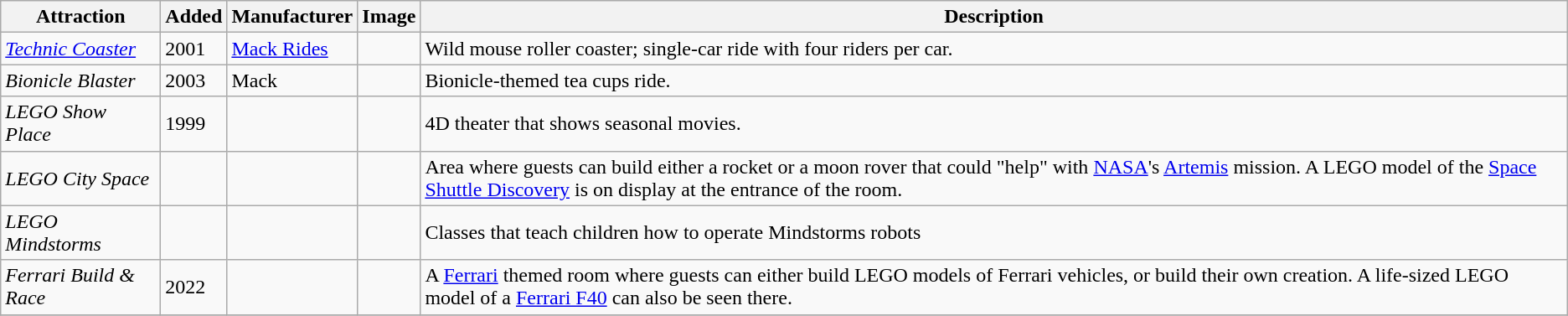<table class="wikitable sortable">
<tr>
<th scope="col">Attraction</th>
<th scope="col">Added</th>
<th scope="col">Manufacturer</th>
<th scope="col" class="unsortable">Image</th>
<th scope="col" class="unsortable">Description</th>
</tr>
<tr>
<td><em><a href='#'>Technic Coaster</a></em></td>
<td>2001</td>
<td><a href='#'>Mack Rides</a></td>
<td></td>
<td>Wild mouse roller coaster; single-car ride with four riders per car.</td>
</tr>
<tr>
<td><em>Bionicle Blaster</em></td>
<td>2003</td>
<td>Mack</td>
<td></td>
<td>Bionicle-themed tea cups ride.</td>
</tr>
<tr>
<td><em>LEGO Show Place</em></td>
<td>1999</td>
<td></td>
<td></td>
<td>4D theater that shows seasonal movies.</td>
</tr>
<tr>
<td><em>LEGO City Space</em></td>
<td></td>
<td></td>
<td style="text-align:center;"></td>
<td>Area where guests can build either a rocket or a moon rover that could "help" with <a href='#'>NASA</a>'s <a href='#'>Artemis</a> mission. A LEGO model of the <a href='#'>Space Shuttle Discovery</a> is on display at the entrance of the room.</td>
</tr>
<tr>
<td><em>LEGO Mindstorms</em></td>
<td></td>
<td></td>
<td></td>
<td>Classes that teach children how to operate Mindstorms robots</td>
</tr>
<tr>
<td><em>Ferrari Build & Race</em></td>
<td>2022</td>
<td></td>
<td></td>
<td>A <a href='#'>Ferrari</a> themed room where guests can either build LEGO models of Ferrari vehicles, or build their own creation. A life-sized LEGO model of a <a href='#'>Ferrari F40</a> can also be seen there.</td>
</tr>
<tr>
</tr>
</table>
